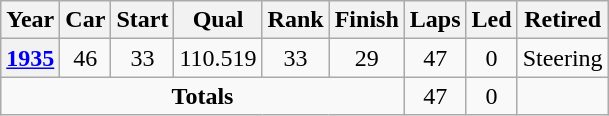<table class="wikitable" style="text-align:center">
<tr>
<th>Year</th>
<th>Car</th>
<th>Start</th>
<th>Qual</th>
<th>Rank</th>
<th>Finish</th>
<th>Laps</th>
<th>Led</th>
<th>Retired</th>
</tr>
<tr>
<th><a href='#'>1935</a></th>
<td>46</td>
<td>33</td>
<td>110.519</td>
<td>33</td>
<td>29</td>
<td>47</td>
<td>0</td>
<td>Steering</td>
</tr>
<tr>
<td colspan=6><strong>Totals</strong></td>
<td>47</td>
<td>0</td>
<td></td>
</tr>
</table>
